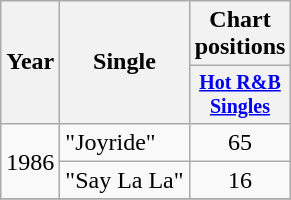<table class="wikitable" style="text-align:center;">
<tr>
<th rowspan="2">Year</th>
<th rowspan="2">Single</th>
<th colspan="1">Chart positions</th>
</tr>
<tr style="font-size:smaller;">
<th width="40"><a href='#'>Hot R&B Singles</a></th>
</tr>
<tr>
<td rowspan="2">1986</td>
<td align="left">"Joyride"</td>
<td>65</td>
</tr>
<tr>
<td align="left">"Say La La"</td>
<td>16</td>
</tr>
<tr>
</tr>
</table>
